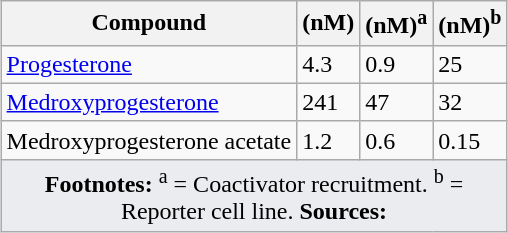<table class="wikitable sortable mw-collapsible mw-collapsed" style="text-align:left; margin-left:auto; margin-right:auto; border:none;">
<tr>
<th>Compound</th>
<th><a href='#'></a> (nM)</th>
<th> (nM)<sup>a</sup></th>
<th> (nM)<sup>b</sup></th>
</tr>
<tr>
<td><a href='#'>Progesterone</a></td>
<td>4.3</td>
<td>0.9</td>
<td>25</td>
</tr>
<tr>
<td><a href='#'>Medroxyprogesterone</a></td>
<td>241</td>
<td>47</td>
<td>32</td>
</tr>
<tr>
<td>Medroxyprogesterone acetate</td>
<td>1.2</td>
<td>0.6</td>
<td>0.15</td>
</tr>
<tr class="sortbottom">
<td colspan="4" style="width: 1px; background-color:#eaecf0; text-align: center;"><strong>Footnotes:</strong> <sup>a</sup> = Coactivator recruitment. <sup>b</sup> = Reporter cell line. <strong>Sources:</strong></td>
</tr>
</table>
